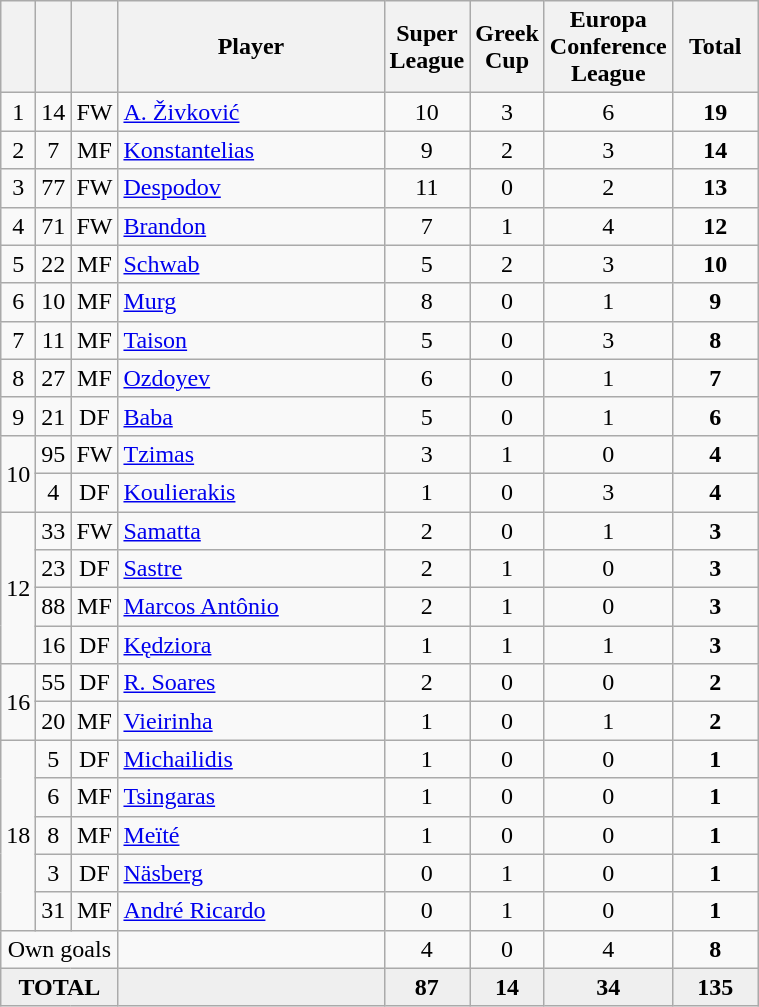<table class="wikitable sortable" style="text-align:center">
<tr>
<th width=5></th>
<th width=5></th>
<th width=5></th>
<th width=170>Player</th>
<th width=30>Super League</th>
<th width=30>Greek Cup</th>
<th width=30px>Europa Conference League</th>
<th width=50>Total</th>
</tr>
<tr>
<td>1</td>
<td>14</td>
<td>FW</td>
<td align=left> <a href='#'>A. Živković</a></td>
<td>10</td>
<td>3</td>
<td>6</td>
<td><strong>19</strong></td>
</tr>
<tr>
<td>2</td>
<td>7</td>
<td>MF</td>
<td align=left> <a href='#'>Konstantelias</a></td>
<td>9</td>
<td>2</td>
<td>3</td>
<td><strong>14</strong></td>
</tr>
<tr>
<td>3</td>
<td>77</td>
<td>FW</td>
<td align=left> <a href='#'>Despodov</a></td>
<td>11</td>
<td>0</td>
<td>2</td>
<td><strong>13</strong></td>
</tr>
<tr>
<td>4</td>
<td>71</td>
<td>FW</td>
<td align=left> <a href='#'>Brandon</a></td>
<td>7</td>
<td>1</td>
<td>4</td>
<td><strong>12</strong></td>
</tr>
<tr>
<td>5</td>
<td>22</td>
<td>MF</td>
<td align=left> <a href='#'>Schwab</a></td>
<td>5</td>
<td>2</td>
<td>3</td>
<td><strong>10</strong></td>
</tr>
<tr>
<td>6</td>
<td>10</td>
<td>MF</td>
<td align=left> <a href='#'>Murg</a></td>
<td>8</td>
<td>0</td>
<td>1</td>
<td><strong>9</strong></td>
</tr>
<tr>
<td>7</td>
<td>11</td>
<td>MF</td>
<td align=left> <a href='#'>Taison</a></td>
<td>5</td>
<td>0</td>
<td>3</td>
<td><strong>8</strong></td>
</tr>
<tr>
<td>8</td>
<td>27</td>
<td>MF</td>
<td align=left> <a href='#'>Ozdoyev</a></td>
<td>6</td>
<td>0</td>
<td>1</td>
<td><strong>7</strong></td>
</tr>
<tr>
<td>9</td>
<td>21</td>
<td>DF</td>
<td align=left> <a href='#'>Baba</a></td>
<td>5</td>
<td>0</td>
<td>1</td>
<td><strong>6</strong></td>
</tr>
<tr>
<td rowspan=2>10</td>
<td>95</td>
<td>FW</td>
<td align=left> <a href='#'>Tzimas</a></td>
<td>3</td>
<td>1</td>
<td>0</td>
<td><strong>4</strong></td>
</tr>
<tr>
<td>4</td>
<td>DF</td>
<td align=left> <a href='#'>Koulierakis</a></td>
<td>1</td>
<td>0</td>
<td>3</td>
<td><strong>4</strong></td>
</tr>
<tr>
<td rowspan=4>12</td>
<td>33</td>
<td>FW</td>
<td align=left> <a href='#'>Samatta</a></td>
<td>2</td>
<td>0</td>
<td>1</td>
<td><strong>3</strong></td>
</tr>
<tr>
<td>23</td>
<td>DF</td>
<td align=left> <a href='#'>Sastre</a></td>
<td>2</td>
<td>1</td>
<td>0</td>
<td><strong>3</strong></td>
</tr>
<tr>
<td>88</td>
<td>MF</td>
<td align=left> <a href='#'>Marcos Antônio</a></td>
<td>2</td>
<td>1</td>
<td>0</td>
<td><strong>3</strong></td>
</tr>
<tr>
<td>16</td>
<td>DF</td>
<td align=left> <a href='#'>Kędziora</a></td>
<td>1</td>
<td>1</td>
<td>1</td>
<td><strong>3</strong></td>
</tr>
<tr>
<td rowspan=2>16</td>
<td>55</td>
<td>DF</td>
<td align=left> <a href='#'>R. Soares</a></td>
<td>2</td>
<td>0</td>
<td>0</td>
<td><strong>2</strong></td>
</tr>
<tr>
<td>20</td>
<td>MF</td>
<td align=left> <a href='#'>Vieirinha</a></td>
<td>1</td>
<td>0</td>
<td>1</td>
<td><strong>2</strong></td>
</tr>
<tr>
<td rowspan=5>18</td>
<td>5</td>
<td>DF</td>
<td align=left> <a href='#'>Michailidis</a></td>
<td>1</td>
<td>0</td>
<td>0</td>
<td><strong>1</strong></td>
</tr>
<tr>
<td>6</td>
<td>MF</td>
<td align=left> <a href='#'>Tsingaras</a></td>
<td>1</td>
<td>0</td>
<td>0</td>
<td><strong>1</strong></td>
</tr>
<tr>
<td>8</td>
<td>MF</td>
<td align=left> <a href='#'>Meïté</a></td>
<td>1</td>
<td>0</td>
<td>0</td>
<td><strong>1</strong></td>
</tr>
<tr>
<td>3</td>
<td>DF</td>
<td align=left> <a href='#'>Näsberg</a></td>
<td>0</td>
<td>1</td>
<td>0</td>
<td><strong>1</strong></td>
</tr>
<tr>
<td>31</td>
<td>MF</td>
<td align=left> <a href='#'>André Ricardo</a></td>
<td>0</td>
<td>1</td>
<td>0</td>
<td><strong>1</strong></td>
</tr>
<tr>
<td colspan="3">Own goals</td>
<td></td>
<td>4</td>
<td>0</td>
<td>4</td>
<td><strong>8</strong></td>
</tr>
<tr bgcolor="#EFEFEF">
<td colspan=3><strong>TOTAL</strong></td>
<td></td>
<td><strong>87</strong></td>
<td><strong>14</strong></td>
<td><strong>34</strong></td>
<td><strong>135</strong></td>
</tr>
</table>
